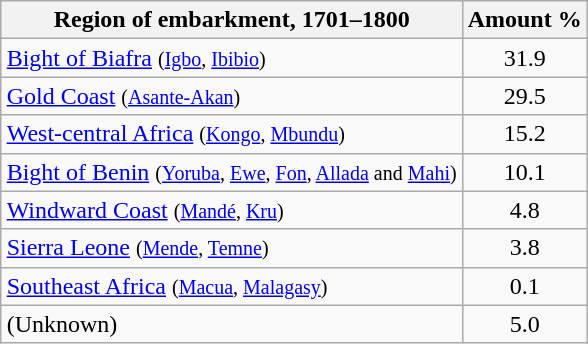<table class="wikitable sortable" align="right">
<tr>
<th>Region of embarkment, 1701–1800</th>
<th>Amount %</th>
</tr>
<tr>
<td><a href='#'>Bight of Biafra</a> <small>(<a href='#'>Igbo</a>, <a href='#'>Ibibio</a>)</small></td>
<td align=center>31.9</td>
</tr>
<tr>
<td><a href='#'>Gold Coast</a> <small>(<a href='#'>Asante-Akan</a>)</small></td>
<td align=center>29.5</td>
</tr>
<tr>
<td><a href='#'>West-central Africa</a> <small>(<a href='#'>Kongo</a>, <a href='#'>Mbundu</a>)</small></td>
<td align=center>15.2</td>
</tr>
<tr>
<td><a href='#'>Bight of Benin</a>  <small>(<a href='#'>Yoruba</a>, <a href='#'>Ewe</a>, <a href='#'>Fon</a>, <a href='#'>Allada</a> and <a href='#'>Mahi</a>)</small></td>
<td align=center>10.1</td>
</tr>
<tr>
<td><a href='#'>Windward Coast</a> <small>(<a href='#'>Mandé</a>, <a href='#'>Kru</a>)</small></td>
<td align=center>4.8</td>
</tr>
<tr>
<td><a href='#'>Sierra Leone</a> <small>(<a href='#'>Mende</a>, <a href='#'>Temne</a>)</small></td>
<td align=center>3.8</td>
</tr>
<tr>
<td><a href='#'>Southeast Africa</a> <small>(<a href='#'>Macua</a>, <a href='#'>Malagasy</a>)</small></td>
<td align=center>0.1</td>
</tr>
<tr>
<td>(Unknown)</td>
<td align=center>5.0</td>
</tr>
</table>
